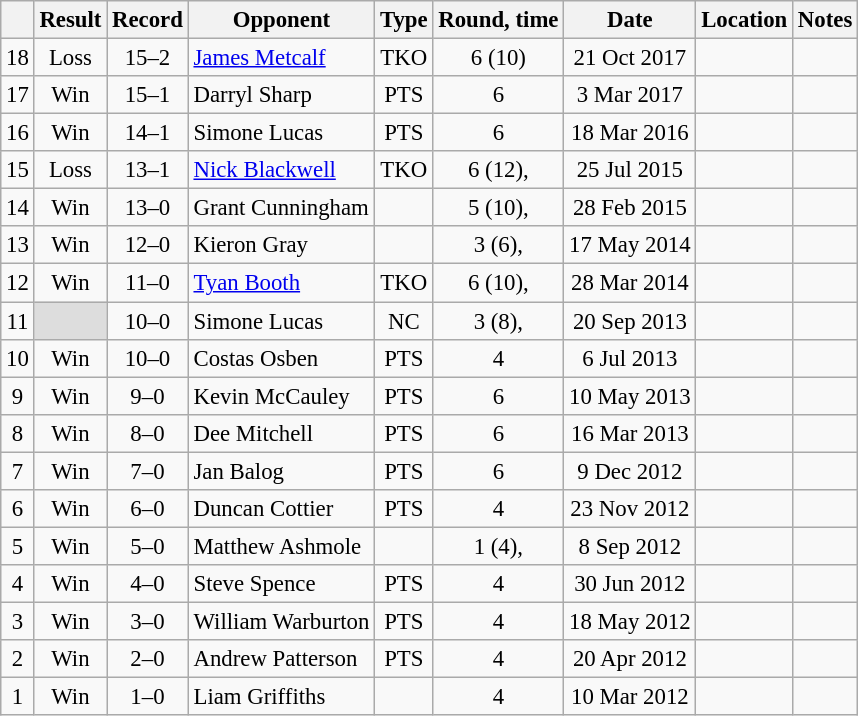<table class="wikitable" style="text-align:center; font-size:95%">
<tr>
<th></th>
<th>Result</th>
<th>Record</th>
<th>Opponent</th>
<th>Type</th>
<th>Round, time</th>
<th>Date</th>
<th>Location</th>
<th>Notes</th>
</tr>
<tr>
<td>18</td>
<td>Loss</td>
<td>15–2 </td>
<td style="text-align:left;"><a href='#'>James Metcalf</a></td>
<td>TKO</td>
<td>6 (10)</td>
<td>21 Oct 2017</td>
<td style="text-align:left;"></td>
<td></td>
</tr>
<tr>
<td>17</td>
<td>Win</td>
<td>15–1 </td>
<td style="text-align:left;">Darryl Sharp</td>
<td>PTS</td>
<td>6</td>
<td>3 Mar 2017</td>
<td style="text-align:left;"></td>
<td></td>
</tr>
<tr>
<td>16</td>
<td>Win</td>
<td>14–1 </td>
<td style="text-align:left;">Simone Lucas</td>
<td>PTS</td>
<td>6</td>
<td>18 Mar 2016</td>
<td style="text-align:left;"></td>
<td></td>
</tr>
<tr>
<td>15</td>
<td>Loss</td>
<td>13–1 </td>
<td style="text-align:left;"><a href='#'>Nick Blackwell</a></td>
<td>TKO</td>
<td>6 (12), </td>
<td>25 Jul 2015</td>
<td style="text-align:left;"></td>
<td style="text-align:left;"></td>
</tr>
<tr>
<td>14</td>
<td>Win</td>
<td>13–0 </td>
<td style="text-align:left;">Grant Cunningham</td>
<td></td>
<td>5 (10), </td>
<td>28 Feb 2015</td>
<td style="text-align:left;"></td>
<td style="text-align:left;"></td>
</tr>
<tr>
<td>13</td>
<td>Win</td>
<td>12–0 </td>
<td style="text-align:left;">Kieron Gray</td>
<td></td>
<td>3 (6), </td>
<td>17 May 2014</td>
<td style="text-align:left;"></td>
<td></td>
</tr>
<tr>
<td>12</td>
<td>Win</td>
<td>11–0 </td>
<td style="text-align:left;"><a href='#'>Tyan Booth</a></td>
<td>TKO</td>
<td>6 (10), </td>
<td>28 Mar 2014</td>
<td style="text-align:left;"></td>
<td></td>
</tr>
<tr>
<td>11</td>
<td style="background: #DDD"></td>
<td>10–0 </td>
<td style="text-align:left;">Simone Lucas</td>
<td>NC</td>
<td>3 (8), </td>
<td>20 Sep 2013</td>
<td style="text-align:left;"></td>
<td style="text-align:left;"></td>
</tr>
<tr>
<td>10</td>
<td>Win</td>
<td>10–0</td>
<td style="text-align:left;">Costas Osben</td>
<td>PTS</td>
<td>4</td>
<td>6 Jul 2013</td>
<td style="text-align:left;"></td>
<td></td>
</tr>
<tr>
<td>9</td>
<td>Win</td>
<td>9–0</td>
<td style="text-align:left;">Kevin McCauley</td>
<td>PTS</td>
<td>6</td>
<td>10 May 2013</td>
<td style="text-align:left;"></td>
<td></td>
</tr>
<tr>
<td>8</td>
<td>Win</td>
<td>8–0</td>
<td style="text-align:left;">Dee Mitchell</td>
<td>PTS</td>
<td>6</td>
<td>16 Mar 2013</td>
<td style="text-align:left;"></td>
<td></td>
</tr>
<tr>
<td>7</td>
<td>Win</td>
<td>7–0</td>
<td style="text-align:left;">Jan Balog</td>
<td>PTS</td>
<td>6</td>
<td>9 Dec 2012</td>
<td style="text-align:left;"></td>
<td></td>
</tr>
<tr>
<td>6</td>
<td>Win</td>
<td>6–0</td>
<td style="text-align:left;">Duncan Cottier</td>
<td>PTS</td>
<td>4</td>
<td>23 Nov 2012</td>
<td style="text-align:left;"></td>
<td></td>
</tr>
<tr>
<td>5</td>
<td>Win</td>
<td>5–0</td>
<td style="text-align:left;">Matthew Ashmole</td>
<td></td>
<td>1 (4), </td>
<td>8 Sep 2012</td>
<td style="text-align:left;"></td>
<td></td>
</tr>
<tr>
<td>4</td>
<td>Win</td>
<td>4–0</td>
<td style="text-align:left;">Steve Spence</td>
<td>PTS</td>
<td>4</td>
<td>30 Jun 2012</td>
<td style="text-align:left;"></td>
<td></td>
</tr>
<tr>
<td>3</td>
<td>Win</td>
<td>3–0</td>
<td style="text-align:left;">William Warburton</td>
<td>PTS</td>
<td>4</td>
<td>18 May 2012</td>
<td style="text-align:left;"></td>
<td></td>
</tr>
<tr>
<td>2</td>
<td>Win</td>
<td>2–0</td>
<td style="text-align:left;">Andrew Patterson</td>
<td>PTS</td>
<td>4</td>
<td>20 Apr 2012</td>
<td style="text-align:left;"></td>
<td></td>
</tr>
<tr>
<td>1</td>
<td>Win</td>
<td>1–0</td>
<td style="text-align:left;">Liam Griffiths</td>
<td></td>
<td>4</td>
<td>10 Mar 2012</td>
<td style="text-align:left;"></td>
<td></td>
</tr>
</table>
